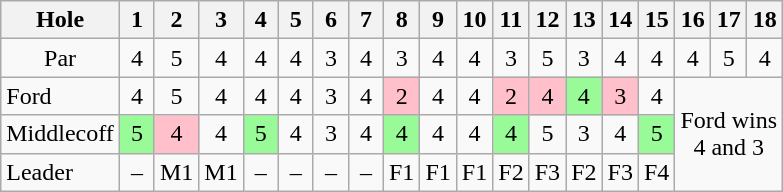<table class="wikitable" style="text-align:center">
<tr>
<th>Hole</th>
<th> 1 </th>
<th> 2 </th>
<th> 3 </th>
<th> 4 </th>
<th> 5 </th>
<th> 6 </th>
<th> 7 </th>
<th> 8 </th>
<th> 9 </th>
<th>10</th>
<th>11</th>
<th>12</th>
<th>13</th>
<th>14</th>
<th>15</th>
<th>16</th>
<th>17</th>
<th>18</th>
</tr>
<tr>
<td>Par</td>
<td>4</td>
<td>5</td>
<td>4</td>
<td>4</td>
<td>4</td>
<td>3</td>
<td>4</td>
<td>3</td>
<td>4</td>
<td>4</td>
<td>3</td>
<td>5</td>
<td>3</td>
<td>4</td>
<td>4</td>
<td>4</td>
<td>5</td>
<td>4</td>
</tr>
<tr>
<td align=left> Ford</td>
<td>4</td>
<td>5</td>
<td>4</td>
<td>4</td>
<td>4</td>
<td>3</td>
<td>4</td>
<td style="background: Pink;">2</td>
<td>4</td>
<td>4</td>
<td style="background: Pink;">2</td>
<td style="background: Pink;">4</td>
<td style="background: PaleGreen;">4</td>
<td style="background: Pink;">3</td>
<td>4</td>
<td rowspan=3 colspan=3>Ford wins<br>4 and 3</td>
</tr>
<tr>
<td align=left> Middlecoff</td>
<td style="background: PaleGreen;">5</td>
<td style="background: Pink;">4</td>
<td>4</td>
<td style="background: PaleGreen;">5</td>
<td>4</td>
<td>3</td>
<td>4</td>
<td style="background: PaleGreen;">4</td>
<td>4</td>
<td>4</td>
<td style="background: PaleGreen;">4</td>
<td>5</td>
<td>3</td>
<td>4</td>
<td style="background: PaleGreen;">5</td>
</tr>
<tr>
<td align=left>Leader</td>
<td>–</td>
<td>M1</td>
<td>M1</td>
<td>–</td>
<td>–</td>
<td>–</td>
<td>–</td>
<td>F1</td>
<td>F1</td>
<td>F1</td>
<td>F2</td>
<td>F3</td>
<td>F2</td>
<td>F3</td>
<td>F4</td>
</tr>
</table>
